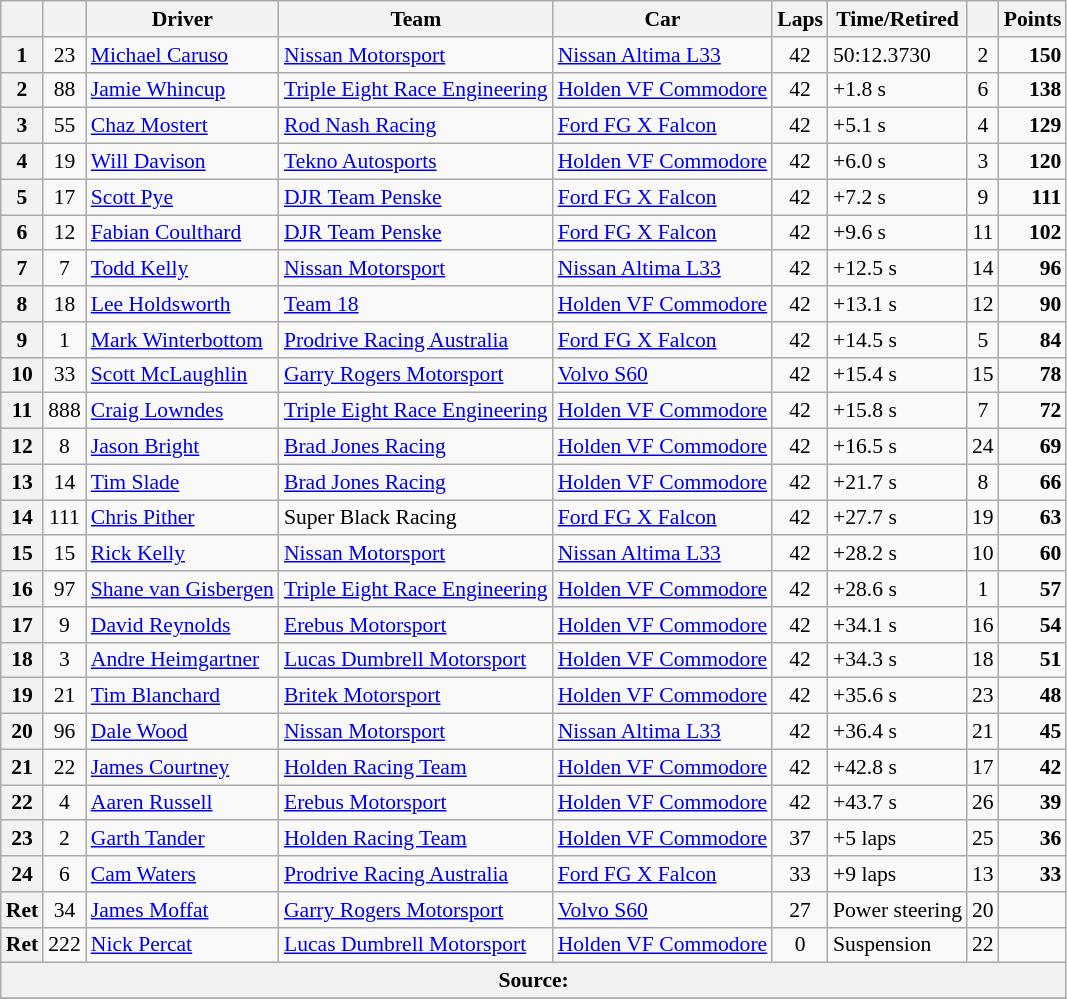<table class="wikitable" style="font-size: 90%">
<tr>
<th></th>
<th></th>
<th>Driver</th>
<th>Team</th>
<th>Car</th>
<th>Laps</th>
<th>Time/Retired</th>
<th></th>
<th>Points</th>
</tr>
<tr>
<th>1</th>
<td align="center">23</td>
<td> <a href='#'>Michael Caruso</a></td>
<td><a href='#'>Nissan Motorsport</a></td>
<td><a href='#'>Nissan Altima L33</a></td>
<td align="center">42</td>
<td>50:12.3730</td>
<td align="center">2</td>
<td align="right"><strong>150</strong></td>
</tr>
<tr>
<th>2</th>
<td align="center">88</td>
<td> <a href='#'>Jamie Whincup</a></td>
<td><a href='#'>Triple Eight Race Engineering</a></td>
<td><a href='#'>Holden VF Commodore</a></td>
<td align="center">42</td>
<td>+1.8 s</td>
<td align="center">6</td>
<td align="right"><strong>138</strong></td>
</tr>
<tr>
<th>3</th>
<td align="center">55</td>
<td> <a href='#'>Chaz Mostert</a></td>
<td><a href='#'>Rod Nash Racing</a></td>
<td><a href='#'>Ford FG X Falcon</a></td>
<td align="center">42</td>
<td>+5.1 s</td>
<td align="center">4</td>
<td align="right"><strong>129</strong></td>
</tr>
<tr>
<th>4</th>
<td align="center">19</td>
<td> <a href='#'>Will Davison</a></td>
<td><a href='#'>Tekno Autosports</a></td>
<td><a href='#'>Holden VF Commodore</a></td>
<td align="center">42</td>
<td>+6.0 s</td>
<td align="center">3</td>
<td align="right"><strong>120</strong></td>
</tr>
<tr>
<th>5</th>
<td align="center">17</td>
<td> <a href='#'>Scott Pye</a></td>
<td><a href='#'>DJR Team Penske</a></td>
<td><a href='#'>Ford FG X Falcon</a></td>
<td align="center">42</td>
<td>+7.2 s</td>
<td align="center">9</td>
<td align="right"><strong>111</strong></td>
</tr>
<tr>
<th>6</th>
<td align="center">12</td>
<td> <a href='#'>Fabian Coulthard</a></td>
<td><a href='#'>DJR Team Penske</a></td>
<td><a href='#'>Ford FG X Falcon</a></td>
<td align="center">42</td>
<td>+9.6 s</td>
<td align="center">11</td>
<td align="right"><strong>102</strong></td>
</tr>
<tr>
<th>7</th>
<td align="center">7</td>
<td> <a href='#'>Todd Kelly</a></td>
<td><a href='#'>Nissan Motorsport</a></td>
<td><a href='#'>Nissan Altima L33</a></td>
<td align="center">42</td>
<td>+12.5 s</td>
<td align="center">14</td>
<td align="right"><strong>96</strong></td>
</tr>
<tr>
<th>8</th>
<td align="center">18</td>
<td> <a href='#'>Lee Holdsworth</a></td>
<td><a href='#'>Team 18</a></td>
<td><a href='#'>Holden VF Commodore</a></td>
<td align="center">42</td>
<td>+13.1 s</td>
<td align="center">12</td>
<td align="right"><strong>90</strong></td>
</tr>
<tr>
<th>9</th>
<td align="center">1</td>
<td> <a href='#'>Mark Winterbottom</a></td>
<td><a href='#'>Prodrive Racing Australia</a></td>
<td><a href='#'>Ford FG X Falcon</a></td>
<td align="center">42</td>
<td>+14.5 s</td>
<td align="center">5</td>
<td align="right"><strong>84</strong></td>
</tr>
<tr>
<th>10</th>
<td align="center">33</td>
<td> <a href='#'>Scott McLaughlin</a></td>
<td><a href='#'>Garry Rogers Motorsport</a></td>
<td><a href='#'>Volvo S60</a></td>
<td align="center">42</td>
<td>+15.4 s</td>
<td align="center">15</td>
<td align="right"><strong>78</strong></td>
</tr>
<tr>
<th>11</th>
<td align="center">888</td>
<td> <a href='#'>Craig Lowndes</a></td>
<td><a href='#'>Triple Eight Race Engineering</a></td>
<td><a href='#'>Holden VF Commodore</a></td>
<td align="center">42</td>
<td>+15.8 s</td>
<td align="center">7</td>
<td align="right"><strong>72</strong></td>
</tr>
<tr>
<th>12</th>
<td align="center">8</td>
<td> <a href='#'>Jason Bright</a></td>
<td><a href='#'>Brad Jones Racing</a></td>
<td><a href='#'>Holden VF Commodore</a></td>
<td align="center">42</td>
<td>+16.5 s</td>
<td align="center">24</td>
<td align="right"><strong>69</strong></td>
</tr>
<tr>
<th>13</th>
<td align="center">14</td>
<td> <a href='#'>Tim Slade</a></td>
<td><a href='#'>Brad Jones Racing</a></td>
<td><a href='#'>Holden VF Commodore</a></td>
<td align="center">42</td>
<td>+21.7 s</td>
<td align="center">8</td>
<td align="right"><strong>66</strong></td>
</tr>
<tr>
<th>14</th>
<td align="center">111</td>
<td> <a href='#'>Chris Pither</a></td>
<td>Super Black Racing</td>
<td><a href='#'>Ford FG X Falcon</a></td>
<td align="center">42</td>
<td>+27.7 s</td>
<td align="center">19</td>
<td align="right"><strong>63</strong></td>
</tr>
<tr>
<th>15</th>
<td align="center">15</td>
<td> <a href='#'>Rick Kelly</a></td>
<td><a href='#'>Nissan Motorsport</a></td>
<td><a href='#'>Nissan Altima L33</a></td>
<td align="center">42</td>
<td>+28.2 s</td>
<td align="center">10</td>
<td align="right"><strong>60</strong></td>
</tr>
<tr>
<th>16</th>
<td align="center">97</td>
<td> <a href='#'>Shane van Gisbergen</a></td>
<td><a href='#'>Triple Eight Race Engineering</a></td>
<td><a href='#'>Holden VF Commodore</a></td>
<td align="center">42</td>
<td>+28.6 s</td>
<td align="center">1</td>
<td align="right"><strong>57</strong></td>
</tr>
<tr>
<th>17</th>
<td align="center">9</td>
<td> <a href='#'>David Reynolds</a></td>
<td><a href='#'>Erebus Motorsport</a></td>
<td><a href='#'>Holden VF Commodore</a></td>
<td align="center">42</td>
<td>+34.1 s</td>
<td align="center">16</td>
<td align="right"><strong>54</strong></td>
</tr>
<tr>
<th>18</th>
<td align="center">3</td>
<td> <a href='#'>Andre Heimgartner</a></td>
<td><a href='#'>Lucas Dumbrell Motorsport</a></td>
<td><a href='#'>Holden VF Commodore</a></td>
<td align="center">42</td>
<td>+34.3 s</td>
<td align="center">18</td>
<td align="right"><strong>51</strong></td>
</tr>
<tr>
<th>19</th>
<td align="center">21</td>
<td> <a href='#'>Tim Blanchard</a></td>
<td><a href='#'>Britek Motorsport</a></td>
<td><a href='#'>Holden VF Commodore</a></td>
<td align="center">42</td>
<td>+35.6 s</td>
<td align="center">23</td>
<td align="right"><strong>48</strong></td>
</tr>
<tr>
<th>20</th>
<td align="center">96</td>
<td> <a href='#'>Dale Wood</a></td>
<td><a href='#'>Nissan Motorsport</a></td>
<td><a href='#'>Nissan Altima L33</a></td>
<td align="center">42</td>
<td>+36.4 s</td>
<td align="center">21</td>
<td align="right"><strong>45</strong></td>
</tr>
<tr>
<th>21</th>
<td align="center">22</td>
<td> <a href='#'>James Courtney</a></td>
<td><a href='#'>Holden Racing Team</a></td>
<td><a href='#'>Holden VF Commodore</a></td>
<td align="center">42</td>
<td>+42.8 s</td>
<td align="center">17</td>
<td align="right"><strong>42</strong></td>
</tr>
<tr>
<th>22</th>
<td align="center">4</td>
<td> <a href='#'>Aaren Russell</a></td>
<td><a href='#'>Erebus Motorsport</a></td>
<td><a href='#'>Holden VF Commodore</a></td>
<td align="center">42</td>
<td>+43.7 s</td>
<td align="center">26</td>
<td align="right"><strong>39</strong></td>
</tr>
<tr>
<th>23</th>
<td align="center">2</td>
<td> <a href='#'>Garth Tander</a></td>
<td><a href='#'>Holden Racing Team</a></td>
<td><a href='#'>Holden VF Commodore</a></td>
<td align="center">37</td>
<td>+5 laps</td>
<td align="center">25</td>
<td align="right"><strong>36</strong></td>
</tr>
<tr>
<th>24</th>
<td align="center">6</td>
<td> <a href='#'>Cam Waters</a></td>
<td><a href='#'>Prodrive Racing Australia</a></td>
<td><a href='#'>Ford FG X Falcon</a></td>
<td align="center">33</td>
<td>+9 laps</td>
<td align="center">13</td>
<td align="right"><strong>33</strong></td>
</tr>
<tr>
<th>Ret</th>
<td align="center">34</td>
<td> <a href='#'>James Moffat</a></td>
<td><a href='#'>Garry Rogers Motorsport</a></td>
<td><a href='#'>Volvo S60</a></td>
<td align="center">27</td>
<td>Power steering</td>
<td align="center">20</td>
<td></td>
</tr>
<tr>
<th>Ret</th>
<td align="center">222</td>
<td> <a href='#'>Nick Percat</a></td>
<td><a href='#'>Lucas Dumbrell Motorsport</a></td>
<td><a href='#'>Holden VF Commodore</a></td>
<td align="center">0</td>
<td>Suspension</td>
<td align="center">22</td>
<td></td>
</tr>
<tr>
<th colspan="9">Source:</th>
</tr>
<tr>
</tr>
</table>
